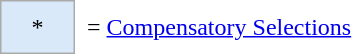<table border=0 cellspacing="0" cellpadding="8">
<tr>
<td style="background:#d9e9f9; border:1px solid #aaa; width:2em; text-align:center;">*</td>
<td>= <a href='#'>Compensatory Selections</a></td>
<td></td>
</tr>
</table>
